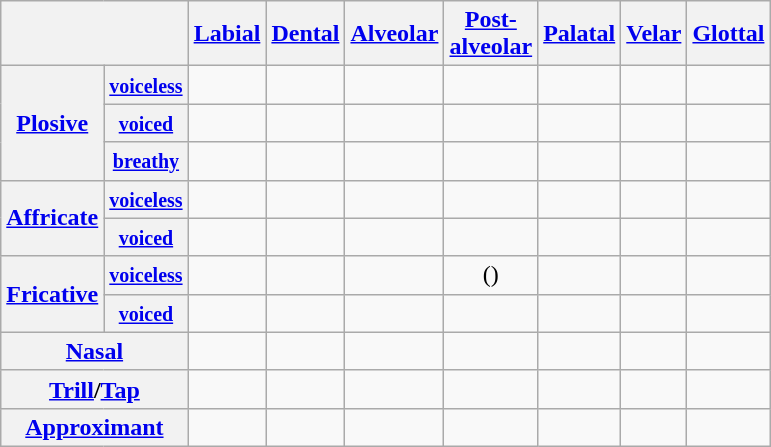<table class="wikitable" style="text-align:center">
<tr>
<th colspan="2"></th>
<th><a href='#'>Labial</a></th>
<th><a href='#'>Dental</a></th>
<th><a href='#'>Alveolar</a></th>
<th><a href='#'>Post-<br>alveolar</a></th>
<th><a href='#'>Palatal</a></th>
<th><a href='#'>Velar</a></th>
<th><a href='#'>Glottal</a></th>
</tr>
<tr>
<th rowspan="3"><a href='#'>Plosive</a></th>
<th><small><a href='#'>voiceless</a></small></th>
<td></td>
<td></td>
<td></td>
<td></td>
<td></td>
<td></td>
<td></td>
</tr>
<tr>
<th><small><a href='#'>voiced</a></small></th>
<td></td>
<td></td>
<td></td>
<td></td>
<td></td>
<td></td>
<td></td>
</tr>
<tr>
<th><small><a href='#'>breathy</a></small></th>
<td></td>
<td></td>
<td></td>
<td></td>
<td></td>
<td></td>
<td></td>
</tr>
<tr>
<th rowspan="2"><a href='#'>Affricate</a></th>
<th><a href='#'><small>voiceless</small></a></th>
<td></td>
<td></td>
<td></td>
<td></td>
<td></td>
<td></td>
<td></td>
</tr>
<tr>
<th><a href='#'><small>voiced</small></a></th>
<td></td>
<td></td>
<td></td>
<td></td>
<td></td>
<td></td>
<td></td>
</tr>
<tr>
<th rowspan="2"><a href='#'>Fricative</a></th>
<th><a href='#'><small>voiceless</small></a></th>
<td></td>
<td></td>
<td></td>
<td>()</td>
<td></td>
<td></td>
<td></td>
</tr>
<tr>
<th><a href='#'><small>voiced</small></a></th>
<td></td>
<td></td>
<td></td>
<td></td>
<td></td>
<td></td>
<td></td>
</tr>
<tr>
<th colspan="2"><a href='#'>Nasal</a></th>
<td></td>
<td></td>
<td></td>
<td></td>
<td></td>
<td></td>
<td></td>
</tr>
<tr>
<th colspan="2"><a href='#'>Trill</a>/<a href='#'>Tap</a></th>
<td></td>
<td></td>
<td></td>
<td></td>
<td></td>
<td></td>
<td></td>
</tr>
<tr>
<th colspan="2"><a href='#'>Approximant</a></th>
<td></td>
<td></td>
<td></td>
<td></td>
<td></td>
<td></td>
<td></td>
</tr>
</table>
